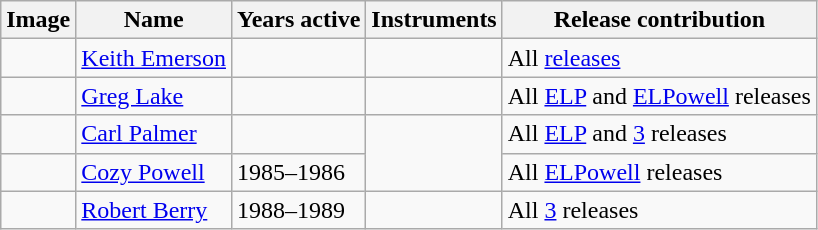<table class="wikitable">
<tr>
<th>Image</th>
<th>Name</th>
<th>Years active</th>
<th>Instruments</th>
<th>Release contribution</th>
</tr>
<tr>
<td></td>
<td><a href='#'>Keith Emerson</a></td>
<td></td>
<td></td>
<td>All <a href='#'>releases</a></td>
</tr>
<tr>
<td></td>
<td><a href='#'>Greg Lake</a></td>
<td></td>
<td></td>
<td>All <a href='#'>ELP</a> and <a href='#'>ELPowell</a> releases</td>
</tr>
<tr>
<td></td>
<td><a href='#'>Carl Palmer</a></td>
<td></td>
<td rowspan="2"></td>
<td>All <a href='#'>ELP</a> and <a href='#'>3</a> releases</td>
</tr>
<tr>
<td></td>
<td><a href='#'>Cozy Powell</a></td>
<td>1985–1986 </td>
<td>All <a href='#'>ELPowell</a> releases</td>
</tr>
<tr>
<td></td>
<td><a href='#'>Robert Berry</a></td>
<td>1988–1989</td>
<td></td>
<td>All <a href='#'>3</a> releases</td>
</tr>
</table>
